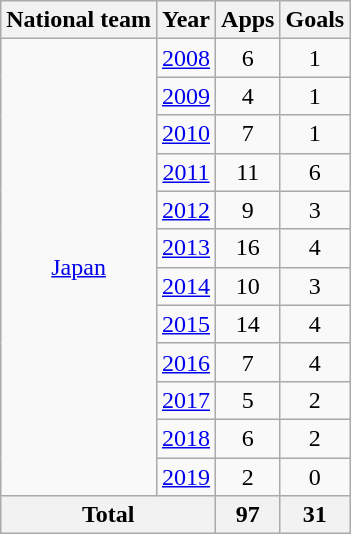<table class="wikitable" style="text-align:center">
<tr>
<th>National team</th>
<th>Year</th>
<th>Apps</th>
<th>Goals</th>
</tr>
<tr>
<td rowspan="12"><a href='#'>Japan</a></td>
<td><a href='#'>2008</a></td>
<td>6</td>
<td>1</td>
</tr>
<tr>
<td><a href='#'>2009</a></td>
<td>4</td>
<td>1</td>
</tr>
<tr>
<td><a href='#'>2010</a></td>
<td>7</td>
<td>1</td>
</tr>
<tr>
<td><a href='#'>2011</a></td>
<td>11</td>
<td>6</td>
</tr>
<tr>
<td><a href='#'>2012</a></td>
<td>9</td>
<td>3</td>
</tr>
<tr>
<td><a href='#'>2013</a></td>
<td>16</td>
<td>4</td>
</tr>
<tr>
<td><a href='#'>2014</a></td>
<td>10</td>
<td>3</td>
</tr>
<tr>
<td><a href='#'>2015</a></td>
<td>14</td>
<td>4</td>
</tr>
<tr>
<td><a href='#'>2016</a></td>
<td>7</td>
<td>4</td>
</tr>
<tr>
<td><a href='#'>2017</a></td>
<td>5</td>
<td>2</td>
</tr>
<tr>
<td><a href='#'>2018</a></td>
<td>6</td>
<td>2</td>
</tr>
<tr>
<td><a href='#'>2019</a></td>
<td>2</td>
<td>0</td>
</tr>
<tr>
<th colspan="2">Total</th>
<th>97</th>
<th>31</th>
</tr>
</table>
